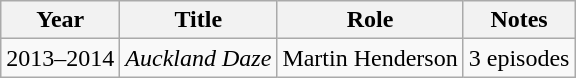<table class="wikitable">
<tr>
<th>Year</th>
<th>Title</th>
<th>Role</th>
<th class="unsortable">Notes</th>
</tr>
<tr>
<td>2013–2014</td>
<td><em>Auckland Daze</em></td>
<td>Martin Henderson</td>
<td>3 episodes</td>
</tr>
</table>
